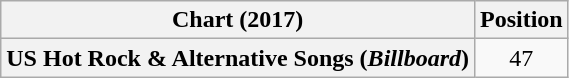<table class="wikitable plainrowheaders" style="text-align:center">
<tr>
<th>Chart (2017)</th>
<th>Position</th>
</tr>
<tr>
<th scope="row">US Hot Rock & Alternative Songs (<em>Billboard</em>)</th>
<td>47</td>
</tr>
</table>
